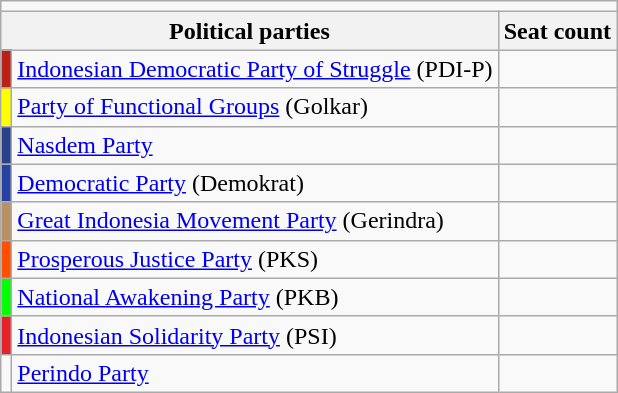<table class="wikitable">
<tr>
<td colspan="4"></td>
</tr>
<tr>
<th colspan="2">Political parties</th>
<th>Seat count</th>
</tr>
<tr>
<td bgcolor=#BD2016></td>
<td><a href='#'>Indonesian Democratic Party of Struggle</a> (PDI-P)</td>
<td></td>
</tr>
<tr>
<td bgcolor=#FFFF00></td>
<td><a href='#'>Party of Functional Groups</a> (Golkar)</td>
<td></td>
</tr>
<tr>
<td bgcolor=#27408B></td>
<td><a href='#'>Nasdem Party</a></td>
<td></td>
</tr>
<tr>
<td bgcolor=#2643A3></td>
<td><a href='#'>Democratic Party</a> (Demokrat)</td>
<td></td>
</tr>
<tr>
<td bgcolor=#B79164></td>
<td><a href='#'>Great Indonesia Movement Party</a> (Gerindra)</td>
<td></td>
</tr>
<tr>
<td bgcolor=#FF4F00></td>
<td><a href='#'>Prosperous Justice Party</a> (PKS)</td>
<td></td>
</tr>
<tr>
<td bgcolor=#00FF00></td>
<td><a href='#'>National Awakening Party</a> (PKB)</td>
<td></td>
</tr>
<tr>
<td bgcolor=#E6212A></td>
<td><a href='#'>Indonesian Solidarity Party</a> (PSI)</td>
<td></td>
</tr>
<tr>
<td bgcolor=></td>
<td><a href='#'>Perindo Party</a></td>
<td></td>
</tr>
</table>
